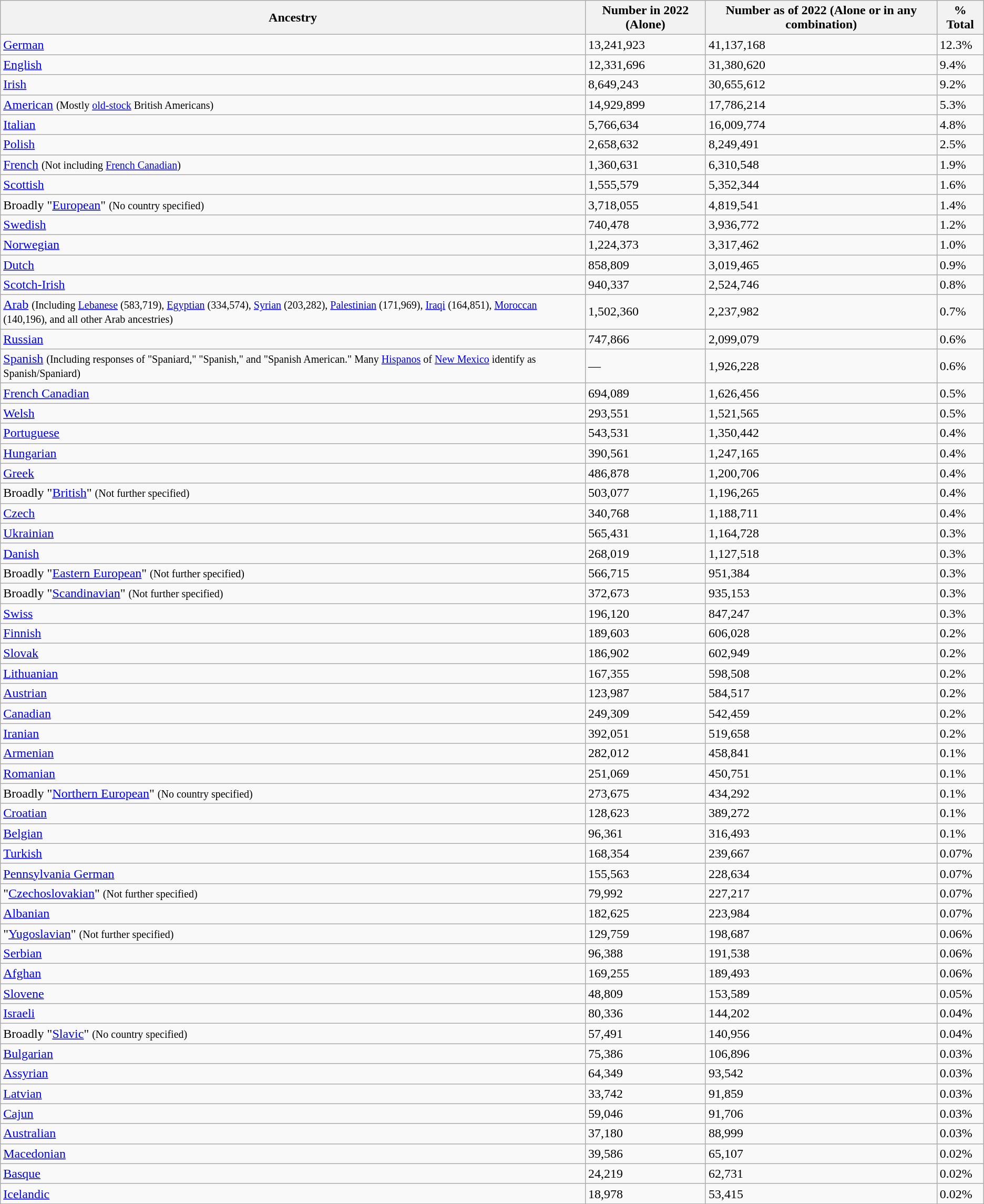<table class="wikitable sortable">
<tr>
<th>Ancestry</th>
<th>Number in 2022 (Alone)</th>
<th>Number as of 2022 (Alone or in any combination)</th>
<th>% Total</th>
</tr>
<tr>
<td><a href='#'>German</a></td>
<td>13,241,923</td>
<td>41,137,168</td>
<td>12.3%</td>
</tr>
<tr>
<td><a href='#'>English</a></td>
<td>12,331,696</td>
<td>31,380,620</td>
<td>9.4%</td>
</tr>
<tr>
<td><a href='#'>Irish</a></td>
<td>8,649,243</td>
<td>30,655,612</td>
<td>9.2%</td>
</tr>
<tr>
<td><a href='#'>American</a> <small>(Mostly <a href='#'>old-stock</a> British Americans)</small></td>
<td>14,929,899</td>
<td>17,786,214</td>
<td>5.3%</td>
</tr>
<tr>
<td><a href='#'>Italian</a></td>
<td>5,766,634</td>
<td>16,009,774</td>
<td>4.8%</td>
</tr>
<tr>
<td><a href='#'>Polish</a></td>
<td>2,658,632</td>
<td>8,249,491</td>
<td>2.5%</td>
</tr>
<tr>
<td><a href='#'>French</a> <small>(Not including <a href='#'>French Canadian</a>)</small></td>
<td>1,360,631</td>
<td>6,310,548</td>
<td>1.9%</td>
</tr>
<tr>
<td><a href='#'>Scottish</a></td>
<td>1,555,579</td>
<td>5,352,344</td>
<td>1.6%</td>
</tr>
<tr>
<td>Broadly "<a href='#'>European</a>" <small>(No country specified)</small></td>
<td>3,718,055</td>
<td>4,819,541</td>
<td>1.4%</td>
</tr>
<tr>
<td><a href='#'>Swedish</a></td>
<td>740,478</td>
<td>3,936,772</td>
<td>1.2%</td>
</tr>
<tr>
<td><a href='#'>Norwegian</a></td>
<td>1,224,373</td>
<td>3,317,462</td>
<td>1.0%</td>
</tr>
<tr>
<td><a href='#'>Dutch</a></td>
<td>858,809</td>
<td>3,019,465</td>
<td>0.9%</td>
</tr>
<tr>
<td><a href='#'>Scotch-Irish</a></td>
<td>940,337</td>
<td>2,524,746</td>
<td>0.8%</td>
</tr>
<tr>
<td><a href='#'>Arab</a> <small>(Including <a href='#'>Lebanese</a> (583,719), <a href='#'>Egyptian</a> (334,574), <a href='#'>Syrian</a> (203,282), <a href='#'>Palestinian</a> (171,969), <a href='#'>Iraqi</a> (164,851), <a href='#'>Moroccan</a> (140,196), and all other Arab ancestries)</small></td>
<td>1,502,360</td>
<td>2,237,982</td>
<td>0.7%</td>
</tr>
<tr>
<td><a href='#'>Russian</a></td>
<td>747,866</td>
<td>2,099,079</td>
<td>0.6%</td>
</tr>
<tr>
<td><a href='#'>Spanish</a> <small>(Including responses of "Spaniard," "Spanish," and "Spanish American." Many <a href='#'>Hispanos</a> of <a href='#'>New Mexico</a> identify as Spanish/Spaniard)</small></td>
<td>—</td>
<td>1,926,228</td>
<td>0.6%</td>
</tr>
<tr>
<td><a href='#'>French Canadian</a></td>
<td>694,089</td>
<td>1,626,456</td>
<td>0.5%</td>
</tr>
<tr>
<td><a href='#'>Welsh</a></td>
<td>293,551</td>
<td>1,521,565</td>
<td>0.5%</td>
</tr>
<tr>
<td><a href='#'>Portuguese</a></td>
<td>543,531</td>
<td>1,350,442</td>
<td>0.4%</td>
</tr>
<tr>
<td><a href='#'>Hungarian</a></td>
<td>390,561</td>
<td>1,247,165</td>
<td>0.4%</td>
</tr>
<tr>
<td><a href='#'>Greek</a></td>
<td>486,878</td>
<td>1,200,706</td>
<td>0.4%</td>
</tr>
<tr>
<td>Broadly "<a href='#'>British</a>" <small>(Not further specified)</small></td>
<td>503,077</td>
<td>1,196,265</td>
<td>0.4%</td>
</tr>
<tr>
<td><a href='#'>Czech</a></td>
<td>340,768</td>
<td>1,188,711</td>
<td>0.4%</td>
</tr>
<tr>
<td><a href='#'>Ukrainian</a></td>
<td>565,431</td>
<td>1,164,728</td>
<td>0.3%</td>
</tr>
<tr>
<td><a href='#'>Danish</a></td>
<td>268,019</td>
<td>1,127,518</td>
<td>0.3%</td>
</tr>
<tr>
<td>Broadly "<a href='#'>Eastern European</a>" <small>(Not further specified)</small></td>
<td>566,715</td>
<td>951,384</td>
<td>0.3%</td>
</tr>
<tr>
<td>Broadly "<a href='#'>Scandinavian</a>" <small>(Not further specified)</small></td>
<td>372,673</td>
<td>935,153</td>
<td>0.3%</td>
</tr>
<tr>
<td><a href='#'>Swiss</a></td>
<td>196,120</td>
<td>847,247</td>
<td>0.3%</td>
</tr>
<tr>
<td><a href='#'>Finnish</a></td>
<td>189,603</td>
<td>606,028</td>
<td>0.2%</td>
</tr>
<tr>
<td><a href='#'>Slovak</a></td>
<td>186,902</td>
<td>602,949</td>
<td>0.2%</td>
</tr>
<tr>
<td><a href='#'>Lithuanian</a></td>
<td>167,355</td>
<td>598,508</td>
<td>0.2%</td>
</tr>
<tr>
<td><a href='#'>Austrian</a></td>
<td>123,987</td>
<td>584,517</td>
<td>0.2%</td>
</tr>
<tr>
<td><a href='#'>Canadian</a></td>
<td>249,309</td>
<td>542,459</td>
<td>0.2%</td>
</tr>
<tr>
<td><a href='#'>Iranian</a></td>
<td>392,051</td>
<td>519,658</td>
<td>0.2%</td>
</tr>
<tr>
<td><a href='#'>Armenian</a></td>
<td>282,012</td>
<td>458,841</td>
<td>0.1%</td>
</tr>
<tr>
<td><a href='#'>Romanian</a></td>
<td>251,069</td>
<td>450,751</td>
<td>0.1%</td>
</tr>
<tr>
<td>Broadly "<a href='#'>Northern European</a>" <small>(No country specified)</small></td>
<td>273,675</td>
<td>434,292</td>
<td>0.1%</td>
</tr>
<tr>
<td><a href='#'>Croatian</a></td>
<td>128,623</td>
<td>389,272</td>
<td>0.1%</td>
</tr>
<tr>
<td><a href='#'>Belgian</a></td>
<td>96,361</td>
<td>316,493</td>
<td>0.1%</td>
</tr>
<tr>
<td><a href='#'>Turkish</a></td>
<td>168,354</td>
<td>239,667</td>
<td>0.07%</td>
</tr>
<tr>
<td><a href='#'>Pennsylvania German</a></td>
<td>155,563</td>
<td>228,634</td>
<td>0.07%</td>
</tr>
<tr>
<td>"<a href='#'>Czechoslovakian</a>" <small>(Not further specified)</small></td>
<td>79,992</td>
<td>227,217</td>
<td>0.07%</td>
</tr>
<tr>
<td><a href='#'>Albanian</a></td>
<td>182,625</td>
<td>223,984</td>
<td>0.07%</td>
</tr>
<tr>
<td>"<a href='#'>Yugoslavian</a>" <small>(Not further specified)</small></td>
<td>129,759</td>
<td>198,687</td>
<td>0.06%</td>
</tr>
<tr>
<td><a href='#'>Serbian</a></td>
<td>96,388</td>
<td>191,538</td>
<td>0.06%</td>
</tr>
<tr>
<td><a href='#'>Afghan</a></td>
<td>169,255</td>
<td>189,493</td>
<td>0.06%</td>
</tr>
<tr>
<td><a href='#'>Slovene</a></td>
<td>48,809</td>
<td>153,589</td>
<td>0.05%</td>
</tr>
<tr>
<td><a href='#'>Israeli</a></td>
<td>80,336</td>
<td>144,202</td>
<td>0.04%</td>
</tr>
<tr>
<td>Broadly "<a href='#'>Slavic</a>" <small>(No country specified)</small></td>
<td>57,491</td>
<td>140,956</td>
<td>0.04%</td>
</tr>
<tr>
<td><a href='#'>Bulgarian</a></td>
<td>75,386</td>
<td>106,896</td>
<td>0.03%</td>
</tr>
<tr>
<td><a href='#'>Assyrian</a></td>
<td>64,349</td>
<td>93,542</td>
<td>0.03%</td>
</tr>
<tr>
<td><a href='#'>Latvian</a></td>
<td>33,742</td>
<td>91,859</td>
<td>0.03%</td>
</tr>
<tr>
<td><a href='#'>Cajun</a></td>
<td>59,046</td>
<td>91,706</td>
<td>0.03%</td>
</tr>
<tr>
<td><a href='#'>Australian</a></td>
<td>37,180</td>
<td>88,999</td>
<td>0.03%</td>
</tr>
<tr>
<td><a href='#'>Macedonian</a></td>
<td>39,586</td>
<td>65,107</td>
<td>0.02%</td>
</tr>
<tr>
<td><a href='#'>Basque</a></td>
<td>24,219</td>
<td>62,731</td>
<td>0.02%</td>
</tr>
<tr>
<td><a href='#'>Icelandic</a></td>
<td>18,978</td>
<td>53,415</td>
<td>0.02%</td>
</tr>
</table>
